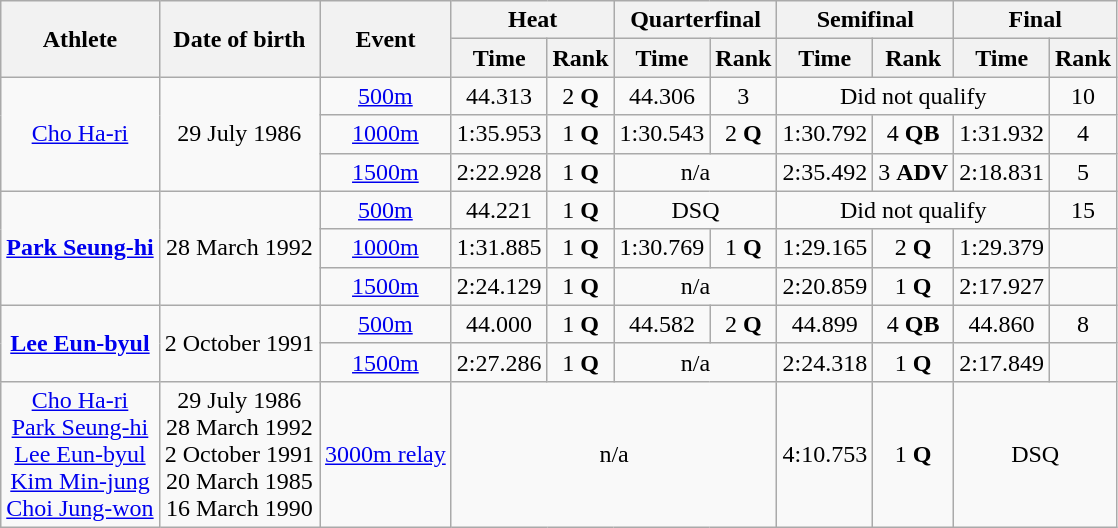<table class="wikitable" style="text-align:center">
<tr>
<th rowspan="2">Athlete</th>
<th rowspan="2">Date of birth</th>
<th rowspan="2">Event</th>
<th colspan="2">Heat</th>
<th colspan="2">Quarterfinal</th>
<th colspan="2">Semifinal</th>
<th colspan="2">Final</th>
</tr>
<tr>
<th>Time</th>
<th>Rank</th>
<th>Time</th>
<th>Rank</th>
<th>Time</th>
<th>Rank</th>
<th>Time</th>
<th>Rank</th>
</tr>
<tr>
<td rowspan=3><a href='#'>Cho Ha-ri</a></td>
<td rowspan=3>29 July 1986</td>
<td><a href='#'>500m</a></td>
<td>44.313</td>
<td>2 <strong>Q</strong></td>
<td>44.306</td>
<td>3</td>
<td colspan=3>Did not qualify</td>
<td>10</td>
</tr>
<tr>
<td><a href='#'>1000m</a></td>
<td>1:35.953</td>
<td>1 <strong>Q</strong></td>
<td>1:30.543</td>
<td>2 <strong>Q</strong></td>
<td>1:30.792</td>
<td>4 <strong>QB</strong></td>
<td>1:31.932</td>
<td>4</td>
</tr>
<tr>
<td><a href='#'>1500m</a></td>
<td>2:22.928</td>
<td>1 <strong>Q</strong></td>
<td colspan=2>n/a</td>
<td>2:35.492</td>
<td>3 <strong>ADV</strong></td>
<td>2:18.831</td>
<td>5</td>
</tr>
<tr>
<td rowspan=3><strong><a href='#'>Park Seung-hi</a></strong></td>
<td rowspan=3>28 March 1992</td>
<td><a href='#'>500m</a></td>
<td>44.221</td>
<td>1 <strong>Q</strong></td>
<td colspan=2>DSQ</td>
<td colspan=3>Did not qualify</td>
<td>15</td>
</tr>
<tr>
<td><a href='#'>1000m</a></td>
<td>1:31.885</td>
<td>1 <strong>Q</strong></td>
<td>1:30.769</td>
<td>1 <strong>Q</strong></td>
<td>1:29.165</td>
<td>2 <strong>Q</strong></td>
<td>1:29.379</td>
<td></td>
</tr>
<tr>
<td><a href='#'>1500m</a></td>
<td>2:24.129</td>
<td>1 <strong>Q</strong></td>
<td colspan=2>n/a</td>
<td>2:20.859</td>
<td>1 <strong>Q</strong></td>
<td>2:17.927</td>
<td></td>
</tr>
<tr>
<td rowspan=2><strong><a href='#'>Lee Eun-byul</a></strong></td>
<td rowspan=2>2 October 1991</td>
<td><a href='#'>500m</a></td>
<td>44.000</td>
<td>1 <strong>Q</strong></td>
<td>44.582</td>
<td>2 <strong>Q</strong></td>
<td>44.899</td>
<td>4 <strong>QB</strong></td>
<td>44.860</td>
<td>8</td>
</tr>
<tr>
<td><a href='#'>1500m</a></td>
<td>2:27.286</td>
<td>1 <strong>Q</strong></td>
<td colspan=2>n/a</td>
<td>2:24.318</td>
<td>1 <strong>Q</strong></td>
<td>2:17.849</td>
<td></td>
</tr>
<tr>
<td><a href='#'>Cho Ha-ri</a><br><a href='#'>Park Seung-hi</a><br><a href='#'>Lee Eun-byul</a><br><a href='#'>Kim Min-jung</a><br><a href='#'>Choi Jung-won</a></td>
<td>29 July 1986<br>28 March 1992<br>2 October 1991<br>20 March 1985<br>16 March 1990</td>
<td><a href='#'>3000m relay</a></td>
<td colspan=4>n/a</td>
<td>4:10.753</td>
<td>1 <strong>Q</strong></td>
<td colspan=2>DSQ</td>
</tr>
</table>
